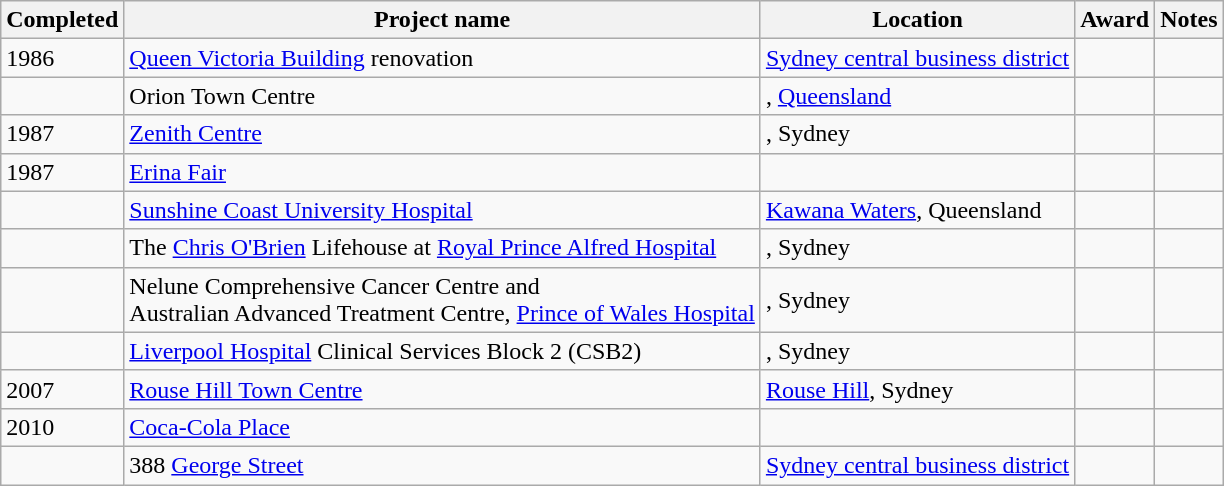<table class="wikitable sortable">
<tr>
<th>Completed</th>
<th>Project name</th>
<th>Location</th>
<th>Award</th>
<th>Notes</th>
</tr>
<tr>
<td>1986</td>
<td><a href='#'>Queen Victoria Building</a> renovation</td>
<td><a href='#'>Sydney central business district</a></td>
<td></td>
<td></td>
</tr>
<tr>
<td></td>
<td>Orion Town Centre</td>
<td>, <a href='#'>Queensland</a></td>
<td></td>
<td></td>
</tr>
<tr>
<td>1987</td>
<td><a href='#'>Zenith Centre</a></td>
<td>, Sydney</td>
<td></td>
<td></td>
</tr>
<tr>
<td>1987</td>
<td><a href='#'>Erina Fair</a></td>
<td></td>
<td></td>
<td></td>
</tr>
<tr>
<td></td>
<td><a href='#'>Sunshine Coast University Hospital</a></td>
<td><a href='#'>Kawana Waters</a>, Queensland</td>
<td></td>
<td></td>
</tr>
<tr>
<td></td>
<td>The <a href='#'>Chris O'Brien</a> Lifehouse at <a href='#'>Royal Prince Alfred Hospital</a></td>
<td>, Sydney</td>
<td></td>
<td></td>
</tr>
<tr>
<td></td>
<td>Nelune Comprehensive Cancer Centre and<br>Australian Advanced Treatment Centre, <a href='#'>Prince of Wales Hospital</a></td>
<td>, Sydney</td>
<td></td>
<td></td>
</tr>
<tr>
<td></td>
<td><a href='#'>Liverpool Hospital</a> Clinical Services Block 2 (CSB2)</td>
<td>, Sydney</td>
<td></td>
<td></td>
</tr>
<tr>
<td>2007</td>
<td><a href='#'>Rouse Hill Town Centre</a></td>
<td><a href='#'>Rouse Hill</a>, Sydney</td>
<td></td>
<td></td>
</tr>
<tr>
<td>2010</td>
<td><a href='#'>Coca-Cola Place</a></td>
<td></td>
<td></td>
<td></td>
</tr>
<tr>
<td></td>
<td>388 <a href='#'>George Street</a></td>
<td><a href='#'>Sydney central business district</a></td>
<td></td>
<td></td>
</tr>
</table>
